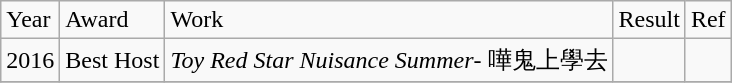<table class="wikitable">
<tr>
<td>Year</td>
<td>Award</td>
<td>Work</td>
<td>Result</td>
<td>Ref</td>
</tr>
<tr>
<td>2016</td>
<td>Best Host</td>
<td><em>Toy Red Star Nuisance Summer</em>- 嘩鬼上學去</td>
<td></td>
<td></td>
</tr>
<tr>
</tr>
</table>
